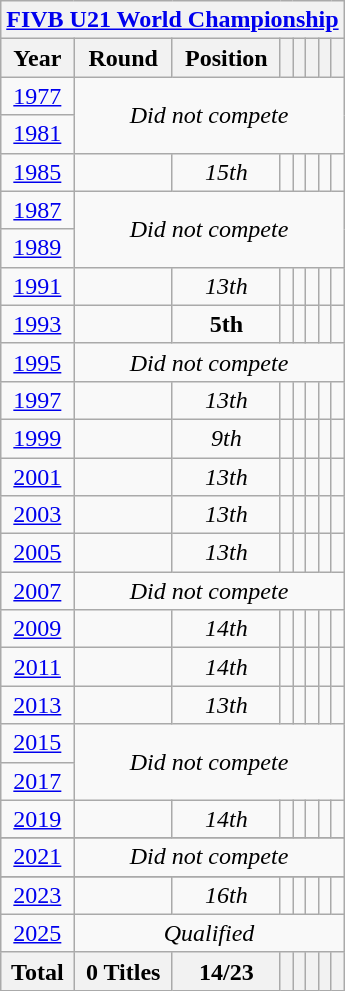<table class="wikitable" style="text-align: center;">
<tr>
<th colspan=8><a href='#'>FIVB U21 World Championship</a></th>
</tr>
<tr>
<th>Year</th>
<th>Round</th>
<th>Position</th>
<th></th>
<th></th>
<th></th>
<th></th>
<th></th>
</tr>
<tr bgcolor=>
<td> <a href='#'>1977</a></td>
<td colspan="7" rowspan="2"><em>Did not compete</em></td>
</tr>
<tr bgcolor=>
<td> <a href='#'>1981</a></td>
</tr>
<tr bgcolor=>
<td> <a href='#'>1985</a></td>
<td></td>
<td><em>15th</em></td>
<td></td>
<td></td>
<td></td>
<td></td>
<td></td>
</tr>
<tr bgcolor=>
<td> <a href='#'>1987</a></td>
<td colspan="7" rowspan="2"><em>Did not compete</em></td>
</tr>
<tr bgcolor=>
<td> <a href='#'>1989</a></td>
</tr>
<tr bgcolor=>
<td> <a href='#'>1991</a></td>
<td></td>
<td><em>13th</em></td>
<td></td>
<td></td>
<td></td>
<td></td>
<td></td>
</tr>
<tr bgcolor=>
<td> <a href='#'>1993</a></td>
<td></td>
<td><strong>5th</strong></td>
<td></td>
<td></td>
<td></td>
<td></td>
<td></td>
</tr>
<tr bgcolor=>
<td> <a href='#'>1995</a></td>
<td colspan="7"><em>Did not compete</em></td>
</tr>
<tr bgcolor=>
<td> <a href='#'>1997</a></td>
<td></td>
<td><em>13th</em></td>
<td></td>
<td></td>
<td></td>
<td></td>
<td></td>
</tr>
<tr bgcolor=>
<td> <a href='#'>1999</a></td>
<td></td>
<td><em>9th</em></td>
<td></td>
<td></td>
<td></td>
<td></td>
<td></td>
</tr>
<tr bgcolor=>
<td> <a href='#'>2001</a></td>
<td></td>
<td><em>13th</em></td>
<td></td>
<td></td>
<td></td>
<td></td>
<td></td>
</tr>
<tr bgcolor=>
<td> <a href='#'>2003</a></td>
<td></td>
<td><em>13th</em></td>
<td></td>
<td></td>
<td></td>
<td></td>
<td></td>
</tr>
<tr bgcolor=>
<td> <a href='#'>2005</a></td>
<td></td>
<td><em>13th</em></td>
<td></td>
<td></td>
<td></td>
<td></td>
<td></td>
</tr>
<tr bgcolor=>
<td> <a href='#'>2007</a></td>
<td colspan="7"><em>Did not compete</em></td>
</tr>
<tr bgcolor=>
<td> <a href='#'>2009</a></td>
<td></td>
<td><em>14th</em></td>
<td></td>
<td></td>
<td></td>
<td></td>
<td></td>
</tr>
<tr bgcolor=>
<td> <a href='#'>2011</a></td>
<td></td>
<td><em>14th</em></td>
<td></td>
<td></td>
<td></td>
<td></td>
<td></td>
</tr>
<tr bgcolor=>
<td> <a href='#'>2013</a></td>
<td></td>
<td><em>13th</em></td>
<td></td>
<td></td>
<td></td>
<td></td>
<td></td>
</tr>
<tr bgcolor=>
<td> <a href='#'>2015</a></td>
<td colspan="7" rowspan="2"><em>Did not compete</em></td>
</tr>
<tr bgcolor=>
<td> <a href='#'>2017</a></td>
</tr>
<tr bgcolor=>
<td> <a href='#'>2019</a></td>
<td></td>
<td><em>14th</em></td>
<td></td>
<td></td>
<td></td>
<td></td>
<td></td>
</tr>
<tr>
</tr>
<tr bgcolor=>
<td>  <a href='#'>2021</a></td>
<td colspan="7"><em>Did not compete</em></td>
</tr>
<tr>
</tr>
<tr bgcolor=>
<td> <a href='#'>2023</a></td>
<td></td>
<td><em>16th</em></td>
<td></td>
<td></td>
<td></td>
<td></td>
<td></td>
</tr>
<tr>
<td> <a href='#'>2025</a></td>
<td colspan="7"><em>Qualified</em></td>
</tr>
<tr>
<th>Total</th>
<th>0 Titles</th>
<th>14/23</th>
<th></th>
<th></th>
<th></th>
<th></th>
<th></th>
</tr>
</table>
